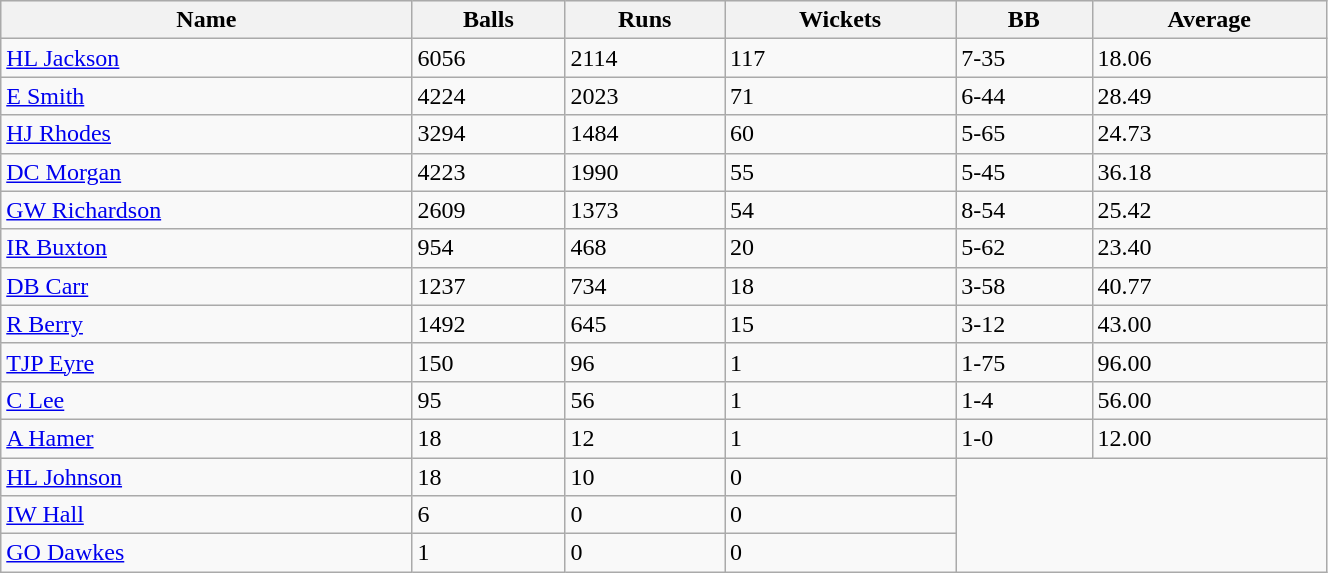<table class="wikitable sortable" width="70%">
<tr bgcolor="#efefef">
<th>Name</th>
<th>Balls</th>
<th>Runs</th>
<th>Wickets</th>
<th>BB</th>
<th>Average</th>
</tr>
<tr>
<td><a href='#'>HL Jackson</a></td>
<td>6056</td>
<td>2114</td>
<td>117</td>
<td>7-35</td>
<td>18.06</td>
</tr>
<tr>
<td><a href='#'>E Smith</a></td>
<td>4224</td>
<td>2023</td>
<td>71</td>
<td>6-44</td>
<td>28.49</td>
</tr>
<tr>
<td><a href='#'>HJ Rhodes</a></td>
<td>3294</td>
<td>1484</td>
<td>60</td>
<td>5-65</td>
<td>24.73</td>
</tr>
<tr>
<td><a href='#'>DC Morgan</a></td>
<td>4223</td>
<td>1990</td>
<td>55</td>
<td>5-45</td>
<td>36.18</td>
</tr>
<tr>
<td><a href='#'>GW Richardson</a></td>
<td>2609</td>
<td>1373</td>
<td>54</td>
<td>8-54</td>
<td>25.42</td>
</tr>
<tr>
<td><a href='#'>IR Buxton</a></td>
<td>954</td>
<td>468</td>
<td>20</td>
<td>5-62</td>
<td>23.40</td>
</tr>
<tr>
<td><a href='#'>DB Carr</a></td>
<td>1237</td>
<td>734</td>
<td>18</td>
<td>3-58</td>
<td>40.77</td>
</tr>
<tr>
<td><a href='#'>R Berry</a></td>
<td>1492</td>
<td>645</td>
<td>15</td>
<td>3-12</td>
<td>43.00</td>
</tr>
<tr>
<td><a href='#'>TJP Eyre</a></td>
<td>150</td>
<td>96</td>
<td>1</td>
<td>1-75</td>
<td>96.00</td>
</tr>
<tr>
<td><a href='#'>C Lee</a></td>
<td>95</td>
<td>56</td>
<td>1</td>
<td>1-4</td>
<td>56.00</td>
</tr>
<tr>
<td><a href='#'>A Hamer</a></td>
<td>18</td>
<td>12</td>
<td>1</td>
<td>1-0</td>
<td>12.00</td>
</tr>
<tr>
<td><a href='#'>HL Johnson</a></td>
<td>18</td>
<td>10</td>
<td>0</td>
</tr>
<tr>
<td><a href='#'>IW Hall</a></td>
<td>6</td>
<td>0</td>
<td>0</td>
</tr>
<tr>
<td><a href='#'>GO Dawkes</a></td>
<td>1</td>
<td>0</td>
<td>0</td>
</tr>
</table>
